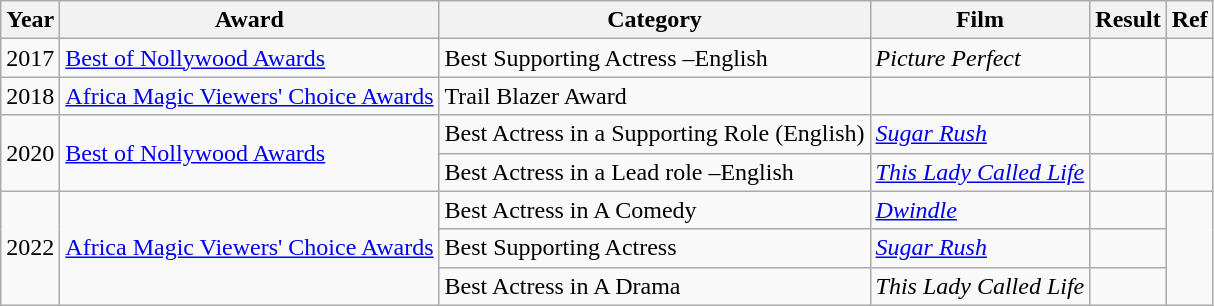<table class="wikitable">
<tr>
<th>Year</th>
<th>Award</th>
<th>Category</th>
<th>Film</th>
<th>Result</th>
<th>Ref</th>
</tr>
<tr>
<td>2017</td>
<td><a href='#'>Best of Nollywood Awards</a></td>
<td>Best Supporting Actress –English</td>
<td><em>Picture</em> <em>Perfect</em></td>
<td></td>
<td></td>
</tr>
<tr>
<td>2018</td>
<td><a href='#'>Africa Magic Viewers' Choice Awards</a></td>
<td>Trail Blazer Award</td>
<td></td>
<td></td>
<td></td>
</tr>
<tr>
<td rowspan="2">2020</td>
<td rowspan="2"><a href='#'>Best of Nollywood Awards</a></td>
<td>Best Actress in a Supporting Role (English)</td>
<td><a href='#'><em>Sugar Rush</em></a></td>
<td></td>
<td></td>
</tr>
<tr>
<td>Best Actress in a Lead role –English</td>
<td><em><a href='#'>This Lady Called Life</a></em></td>
<td></td>
<td></td>
</tr>
<tr>
<td rowspan="3">2022</td>
<td rowspan="3"><a href='#'>Africa Magic Viewers' Choice Awards</a></td>
<td>Best Actress in A Comedy</td>
<td><a href='#'><em>Dwindle</em></a></td>
<td></td>
<td rowspan="3"></td>
</tr>
<tr>
<td>Best Supporting Actress</td>
<td><a href='#'><em>Sugar Rush</em></a></td>
<td></td>
</tr>
<tr>
<td>Best Actress in A Drama</td>
<td><em>This Lady Called Life</em></td>
<td></td>
</tr>
</table>
